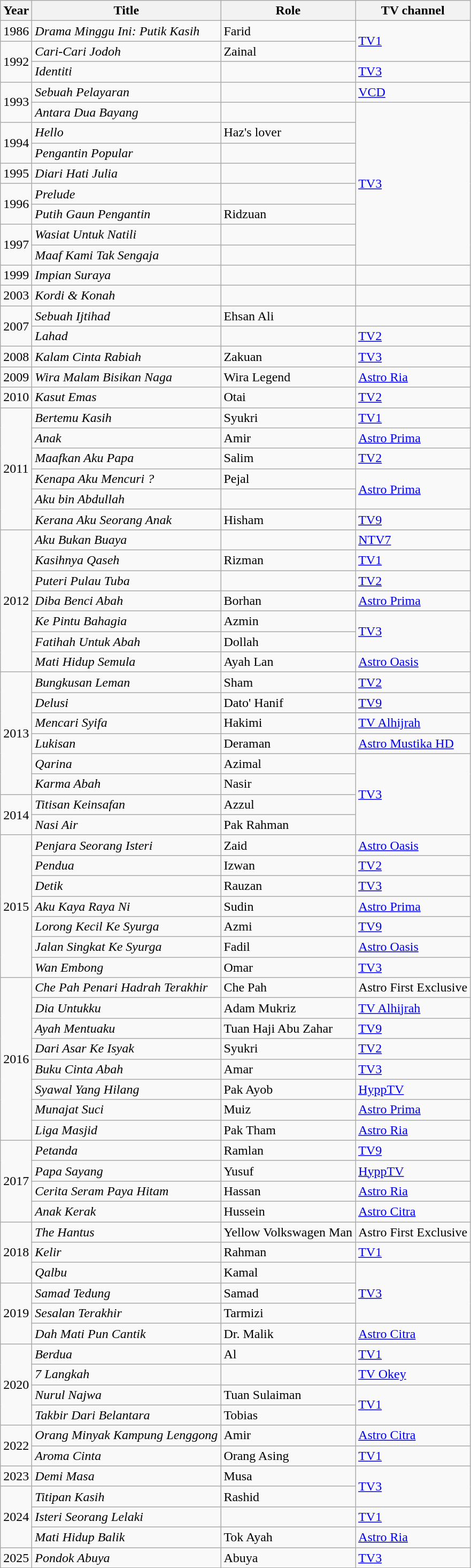<table class="wikitable">
<tr>
<th>Year</th>
<th>Title</th>
<th>Role</th>
<th>TV channel</th>
</tr>
<tr>
<td>1986</td>
<td><em>Drama Minggu Ini: Putik Kasih</em></td>
<td>Farid</td>
<td rowspan="2"><a href='#'>TV1</a></td>
</tr>
<tr>
<td rowspan="2">1992</td>
<td><em>Cari-Cari Jodoh</em></td>
<td>Zainal</td>
</tr>
<tr>
<td><em>Identiti</em></td>
<td></td>
<td><a href='#'>TV3</a></td>
</tr>
<tr>
<td rowspan="2">1993</td>
<td><em>Sebuah Pelayaran</em></td>
<td></td>
<td><a href='#'>VCD</a></td>
</tr>
<tr>
<td><em>Antara Dua Bayang</em></td>
<td></td>
<td rowspan="8"><a href='#'>TV3</a></td>
</tr>
<tr>
<td rowspan="2">1994</td>
<td><em>Hello</em></td>
<td>Haz's lover</td>
</tr>
<tr>
<td><em>Pengantin Popular</em></td>
<td></td>
</tr>
<tr>
<td>1995</td>
<td><em>Diari Hati Julia</em></td>
<td></td>
</tr>
<tr>
<td rowspan="2">1996</td>
<td><em>Prelude</em></td>
<td></td>
</tr>
<tr>
<td><em>Putih Gaun Pengantin</em></td>
<td>Ridzuan</td>
</tr>
<tr>
<td rowspan="2">1997</td>
<td><em>Wasiat Untuk Natili</em></td>
<td></td>
</tr>
<tr>
<td><em>Maaf Kami Tak Sengaja</em></td>
<td></td>
</tr>
<tr>
<td>1999</td>
<td><em>Impian Suraya</em></td>
<td></td>
<td></td>
</tr>
<tr>
<td>2003</td>
<td><em>Kordi & Konah</em></td>
<td></td>
<td></td>
</tr>
<tr>
<td rowspan="2">2007</td>
<td><em>Sebuah Ijtihad</em></td>
<td>Ehsan Ali</td>
<td></td>
</tr>
<tr>
<td><em>Lahad</em></td>
<td></td>
<td><a href='#'>TV2</a></td>
</tr>
<tr>
<td>2008</td>
<td><em>Kalam Cinta Rabiah</em></td>
<td>Zakuan</td>
<td><a href='#'>TV3</a></td>
</tr>
<tr>
<td>2009</td>
<td><em>Wira Malam Bisikan Naga</em></td>
<td>Wira Legend</td>
<td><a href='#'>Astro Ria</a></td>
</tr>
<tr>
<td>2010</td>
<td><em>Kasut Emas</em></td>
<td>Otai</td>
<td><a href='#'>TV2</a></td>
</tr>
<tr>
<td rowspan="6">2011</td>
<td><em>Bertemu Kasih</em></td>
<td>Syukri</td>
<td><a href='#'>TV1</a></td>
</tr>
<tr>
<td><em>Anak</em></td>
<td>Amir</td>
<td><a href='#'>Astro Prima</a></td>
</tr>
<tr>
<td><em>Maafkan Aku Papa</em></td>
<td>Salim</td>
<td><a href='#'>TV2</a></td>
</tr>
<tr>
<td><em>Kenapa Aku Mencuri ?</em></td>
<td>Pejal</td>
<td rowspan="2"><a href='#'>Astro Prima</a></td>
</tr>
<tr>
<td><em>Aku bin Abdullah</em></td>
<td></td>
</tr>
<tr>
<td><em>Kerana Aku Seorang Anak</em></td>
<td>Hisham</td>
<td><a href='#'>TV9</a></td>
</tr>
<tr>
<td rowspan="7">2012</td>
<td><em>Aku Bukan Buaya</em></td>
<td></td>
<td><a href='#'>NTV7</a></td>
</tr>
<tr>
<td><em>Kasihnya Qaseh</em></td>
<td>Rizman</td>
<td><a href='#'>TV1</a></td>
</tr>
<tr>
<td><em>Puteri Pulau Tuba</em></td>
<td></td>
<td><a href='#'>TV2</a></td>
</tr>
<tr>
<td><em>Diba Benci Abah</em></td>
<td>Borhan</td>
<td><a href='#'>Astro Prima</a></td>
</tr>
<tr>
<td><em>Ke Pintu Bahagia</em></td>
<td>Azmin</td>
<td rowspan="2"><a href='#'>TV3</a></td>
</tr>
<tr>
<td><em>Fatihah Untuk Abah</em></td>
<td>Dollah</td>
</tr>
<tr>
<td><em>Mati Hidup Semula</em></td>
<td>Ayah Lan</td>
<td><a href='#'>Astro Oasis</a></td>
</tr>
<tr>
<td rowspan="6">2013</td>
<td><em>Bungkusan Leman</em></td>
<td>Sham</td>
<td><a href='#'>TV2</a></td>
</tr>
<tr>
<td><em>Delusi</em></td>
<td>Dato' Hanif</td>
<td><a href='#'>TV9</a></td>
</tr>
<tr>
<td><em>Mencari Syifa</em></td>
<td>Hakimi</td>
<td><a href='#'>TV Alhijrah</a></td>
</tr>
<tr>
<td><em>Lukisan</em></td>
<td>Deraman</td>
<td><a href='#'>Astro Mustika HD</a></td>
</tr>
<tr>
<td><em>Qarina</em></td>
<td>Azimal</td>
<td rowspan="4"><a href='#'>TV3</a></td>
</tr>
<tr>
<td><em>Karma Abah</em></td>
<td>Nasir</td>
</tr>
<tr>
<td rowspan="2">2014</td>
<td><em>Titisan Keinsafan</em></td>
<td>Azzul</td>
</tr>
<tr>
<td><em>Nasi Air</em></td>
<td>Pak Rahman</td>
</tr>
<tr>
<td rowspan="7">2015</td>
<td><em>Penjara Seorang Isteri</em></td>
<td>Zaid</td>
<td><a href='#'>Astro Oasis</a></td>
</tr>
<tr>
<td><em>Pendua</em></td>
<td>Izwan</td>
<td><a href='#'>TV2</a></td>
</tr>
<tr>
<td><em>Detik</em></td>
<td>Rauzan</td>
<td><a href='#'>TV3</a></td>
</tr>
<tr>
<td><em>Aku Kaya Raya Ni</em></td>
<td>Sudin</td>
<td><a href='#'>Astro Prima</a></td>
</tr>
<tr>
<td><em>Lorong Kecil Ke Syurga</em></td>
<td>Azmi</td>
<td><a href='#'>TV9</a></td>
</tr>
<tr>
<td><em>Jalan Singkat Ke Syurga</em></td>
<td>Fadil</td>
<td><a href='#'>Astro Oasis</a></td>
</tr>
<tr>
<td><em>Wan Embong</em></td>
<td>Omar</td>
<td><a href='#'>TV3</a></td>
</tr>
<tr>
<td rowspan="8">2016</td>
<td><em>Che Pah Penari Hadrah Terakhir</em></td>
<td>Che Pah</td>
<td>Astro First Exclusive</td>
</tr>
<tr>
<td><em>Dia Untukku</em></td>
<td>Adam Mukriz</td>
<td><a href='#'>TV Alhijrah</a></td>
</tr>
<tr>
<td><em>Ayah Mentuaku</em></td>
<td>Tuan Haji Abu Zahar</td>
<td><a href='#'>TV9</a></td>
</tr>
<tr>
<td><em>Dari Asar Ke Isyak</em></td>
<td>Syukri</td>
<td><a href='#'>TV2</a></td>
</tr>
<tr>
<td><em>Buku Cinta Abah</em></td>
<td>Amar</td>
<td><a href='#'>TV3</a></td>
</tr>
<tr>
<td><em>Syawal Yang Hilang</em></td>
<td>Pak Ayob</td>
<td><a href='#'>HyppTV</a></td>
</tr>
<tr>
<td><em>Munajat Suci</em></td>
<td>Muiz</td>
<td><a href='#'>Astro Prima</a></td>
</tr>
<tr>
<td><em>Liga Masjid</em></td>
<td>Pak Tham</td>
<td><a href='#'>Astro Ria</a></td>
</tr>
<tr>
<td rowspan="4">2017</td>
<td><em>Petanda</em></td>
<td>Ramlan</td>
<td><a href='#'>TV9</a></td>
</tr>
<tr>
<td><em>Papa Sayang</em></td>
<td>Yusuf</td>
<td><a href='#'>HyppTV</a></td>
</tr>
<tr>
<td><em>Cerita Seram Paya Hitam</em></td>
<td>Hassan</td>
<td><a href='#'>Astro Ria</a></td>
</tr>
<tr>
<td><em>Anak Kerak</em></td>
<td>Hussein</td>
<td><a href='#'>Astro Citra</a></td>
</tr>
<tr>
<td rowspan="3">2018</td>
<td><em>The Hantus</em></td>
<td>Yellow Volkswagen Man</td>
<td>Astro First Exclusive</td>
</tr>
<tr>
<td><em>Kelir</em></td>
<td>Rahman</td>
<td><a href='#'>TV1</a></td>
</tr>
<tr>
<td><em>Qalbu</em></td>
<td>Kamal</td>
<td rowspan="3"><a href='#'>TV3</a></td>
</tr>
<tr>
<td rowspan="3">2019</td>
<td><em>Samad Tedung</em></td>
<td>Samad</td>
</tr>
<tr>
<td><em>Sesalan Terakhir</em></td>
<td>Tarmizi</td>
</tr>
<tr>
<td><em>Dah Mati Pun Cantik</em></td>
<td>Dr. Malik</td>
<td><a href='#'>Astro Citra</a></td>
</tr>
<tr>
<td rowspan="4">2020</td>
<td><em>Berdua</em></td>
<td>Al</td>
<td><a href='#'>TV1</a></td>
</tr>
<tr>
<td><em>7 Langkah</em></td>
<td></td>
<td><a href='#'>TV Okey</a></td>
</tr>
<tr>
<td><em>Nurul Najwa</em></td>
<td>Tuan Sulaiman</td>
<td rowspan="2"><a href='#'>TV1</a></td>
</tr>
<tr>
<td><em>Takbir Dari Belantara</em></td>
<td>Tobias</td>
</tr>
<tr>
<td rowspan="2">2022</td>
<td><em>Orang Minyak Kampung Lenggong</em></td>
<td>Amir</td>
<td><a href='#'>Astro Citra</a></td>
</tr>
<tr>
<td><em>Aroma Cinta</em></td>
<td>Orang Asing</td>
<td><a href='#'>TV1</a></td>
</tr>
<tr>
<td>2023</td>
<td><em>Demi Masa</em></td>
<td>Musa</td>
<td rowspan="2"><a href='#'>TV3</a></td>
</tr>
<tr>
<td rowspan="3">2024</td>
<td><em>Titipan Kasih</em></td>
<td>Rashid</td>
</tr>
<tr>
<td><em>Isteri Seorang Lelaki</em></td>
<td></td>
<td><a href='#'>TV1</a></td>
</tr>
<tr>
<td><em>Mati Hidup Balik</em></td>
<td>Tok Ayah</td>
<td><a href='#'>Astro Ria</a></td>
</tr>
<tr>
<td>2025</td>
<td><em>Pondok Abuya</em></td>
<td>Abuya</td>
<td><a href='#'>TV3</a></td>
</tr>
</table>
